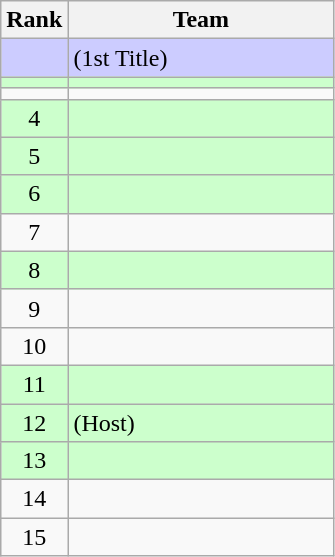<table class="wikitable">
<tr>
<th>Rank</th>
<th width=170>Team</th>
</tr>
<tr bgcolor=ccccff>
<td align=center></td>
<td> (1st Title)</td>
</tr>
<tr bgcolor=#ccffcc>
<td align=center></td>
<td></td>
</tr>
<tr bgcolor=>
<td align=center></td>
<td></td>
</tr>
<tr bgcolor=#ccffcc>
<td align=center>4</td>
<td></td>
</tr>
<tr bgcolor=#ccffcc>
<td align=center>5</td>
<td></td>
</tr>
<tr bgcolor=#ccffcc>
<td align=center>6</td>
<td></td>
</tr>
<tr>
<td align=center>7</td>
<td></td>
</tr>
<tr bgcolor=#ccffcc>
<td align=center>8</td>
<td></td>
</tr>
<tr>
<td align=center>9</td>
<td></td>
</tr>
<tr>
<td align=center>10</td>
<td></td>
</tr>
<tr bgcolor=#ccffcc>
<td align=center>11</td>
<td></td>
</tr>
<tr bgcolor=#ccffcc>
<td align=center>12</td>
<td> (Host)</td>
</tr>
<tr bgcolor=#ccffcc>
<td align=center>13</td>
<td></td>
</tr>
<tr>
<td align=center>14</td>
<td></td>
</tr>
<tr>
<td align=center>15</td>
<td></td>
</tr>
</table>
